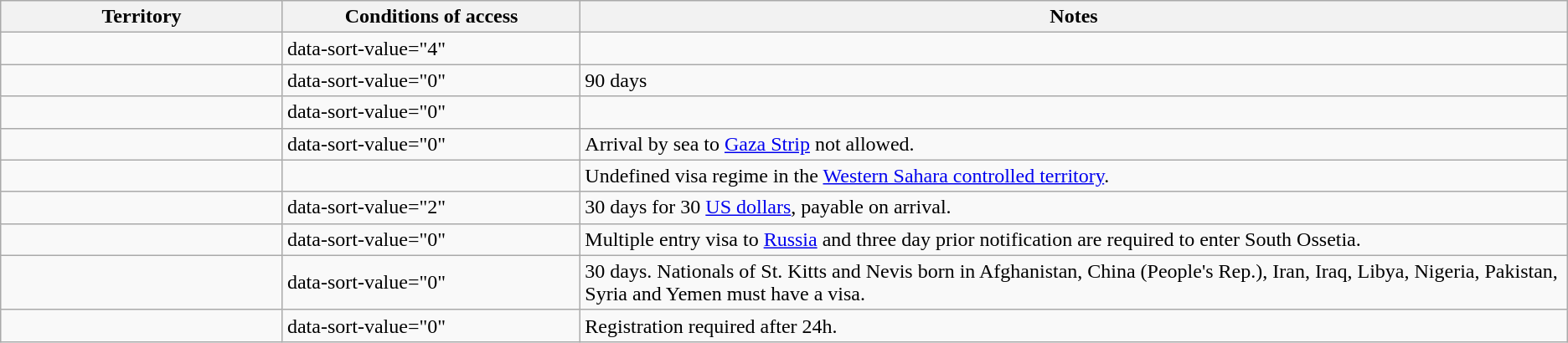<table class="wikitable" style="text-align: left; table-layout: fixed;">
<tr>
<th style="width:18%;">Territory</th>
<th style="width:19%;">Conditions of access</th>
<th>Notes</th>
</tr>
<tr>
<td></td>
<td>data-sort-value="4" </td>
<td></td>
</tr>
<tr>
<td></td>
<td>data-sort-value="0" </td>
<td>90 days</td>
</tr>
<tr>
<td></td>
<td>data-sort-value="0" </td>
<td></td>
</tr>
<tr>
<td></td>
<td>data-sort-value="0" </td>
<td>Arrival by sea to <a href='#'>Gaza Strip</a> not allowed.</td>
</tr>
<tr>
<td></td>
<td></td>
<td>Undefined visa regime in the <a href='#'>Western Sahara controlled territory</a>.</td>
</tr>
<tr>
<td></td>
<td>data-sort-value="2" </td>
<td>30 days for 30 <a href='#'>US dollars</a>, payable on arrival.</td>
</tr>
<tr>
<td></td>
<td>data-sort-value="0" </td>
<td>Multiple entry visa to <a href='#'>Russia</a> and three day prior notification are required to enter South Ossetia.</td>
</tr>
<tr>
<td></td>
<td>data-sort-value="0" </td>
<td>30 days. Nationals of St. Kitts and Nevis born in Afghanistan, China (People's Rep.), Iran, Iraq, Libya, Nigeria, Pakistan, Syria and Yemen must have a visa.</td>
</tr>
<tr>
<td></td>
<td>data-sort-value="0" </td>
<td>Registration required after 24h.</td>
</tr>
</table>
